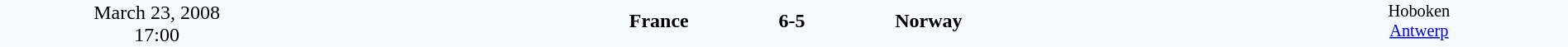<table style="width: 100%; background:#F5FAFF;" cellspacing="0">
<tr>
<td align=center rowspan=3 width=20%>March 23, 2008<br>17:00</td>
</tr>
<tr>
<td width=24% align=right><strong>France</strong></td>
<td align=center width=13%><strong>6-5</strong></td>
<td width=24%><strong>Norway</strong></td>
<td style=font-size:85% rowspan=3 valign=top align=center>Hoboken <br><a href='#'>Antwerp</a></td>
</tr>
<tr style=font-size:85%>
<td align=right valign=top></td>
<td></td>
<td></td>
</tr>
</table>
